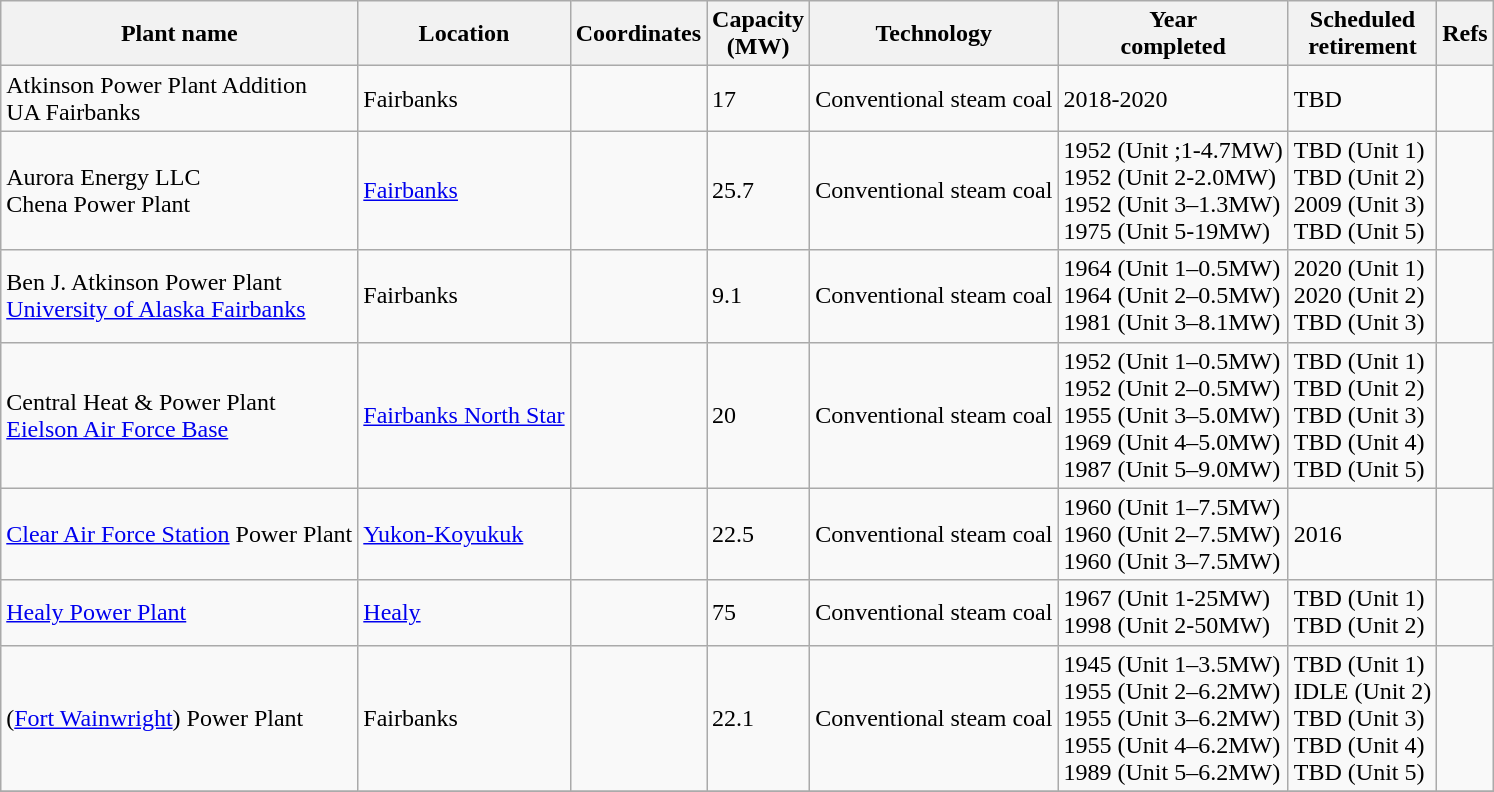<table class="wikitable sortable">
<tr>
<th>Plant name</th>
<th>Location</th>
<th>Coordinates</th>
<th>Capacity<br>(MW)</th>
<th>Technology</th>
<th>Year<br>completed</th>
<th>Scheduled<br>retirement</th>
<th>Refs</th>
</tr>
<tr>
<td>Atkinson Power Plant Addition<br>UA Fairbanks</td>
<td>Fairbanks</td>
<td></td>
<td>17</td>
<td>Conventional steam coal</td>
<td>2018-2020</td>
<td>TBD</td>
<td></td>
</tr>
<tr>
<td>Aurora Energy LLC<br>Chena Power Plant</td>
<td><a href='#'>Fairbanks</a></td>
<td></td>
<td>25.7</td>
<td>Conventional steam coal</td>
<td>1952 (Unit ;1-4.7MW)<br>1952 (Unit 2-2.0MW)<br>1952 (Unit 3–1.3MW)<br>1975 (Unit 5-19MW)</td>
<td>TBD (Unit 1)<br>TBD (Unit 2)<br>2009 (Unit 3)<br>TBD (Unit 5)</td>
<td></td>
</tr>
<tr>
<td>Ben J. Atkinson Power Plant<br><a href='#'>University of Alaska Fairbanks</a></td>
<td>Fairbanks</td>
<td></td>
<td>9.1</td>
<td>Conventional steam coal</td>
<td>1964 (Unit 1–0.5MW)<br>1964 (Unit 2–0.5MW)<br>1981 (Unit 3–8.1MW)</td>
<td>2020 (Unit 1)<br>2020 (Unit 2)<br>TBD (Unit 3)</td>
<td></td>
</tr>
<tr>
<td>Central Heat & Power Plant<br><a href='#'>Eielson Air Force Base</a></td>
<td><a href='#'>Fairbanks North Star</a></td>
<td></td>
<td>20</td>
<td>Conventional steam coal</td>
<td>1952 (Unit 1–0.5MW)<br>1952 (Unit 2–0.5MW)<br>1955 (Unit 3–5.0MW)<br>1969 (Unit 4–5.0MW)<br>1987 (Unit 5–9.0MW)</td>
<td>TBD (Unit 1)<br>TBD (Unit 2)<br>TBD (Unit 3)<br>TBD (Unit 4)<br>TBD (Unit 5)</td>
<td></td>
</tr>
<tr>
<td><a href='#'>Clear Air Force Station</a> Power Plant</td>
<td><a href='#'>Yukon-Koyukuk</a></td>
<td></td>
<td>22.5</td>
<td>Conventional steam coal</td>
<td>1960 (Unit 1–7.5MW)<br>1960 (Unit 2–7.5MW)<br>1960 (Unit 3–7.5MW)</td>
<td>2016</td>
<td></td>
</tr>
<tr>
<td><a href='#'>Healy Power Plant</a></td>
<td><a href='#'>Healy</a></td>
<td></td>
<td>75</td>
<td>Conventional steam coal</td>
<td>1967 (Unit 1-25MW)<br>1998 (Unit 2-50MW)</td>
<td>TBD (Unit 1)<br>TBD (Unit 2)</td>
<td></td>
</tr>
<tr>
<td>(<a href='#'>Fort Wainwright</a>) Power Plant</td>
<td>Fairbanks</td>
<td></td>
<td>22.1</td>
<td>Conventional steam coal</td>
<td>1945 (Unit 1–3.5MW)<br>1955 (Unit 2–6.2MW)<br>1955 (Unit 3–6.2MW)<br>1955 (Unit 4–6.2MW)<br>1989 (Unit 5–6.2MW)</td>
<td>TBD (Unit 1)<br>IDLE (Unit 2)<br>TBD (Unit 3)<br>TBD (Unit 4)<br>TBD (Unit 5)</td>
<td></td>
</tr>
<tr>
</tr>
</table>
